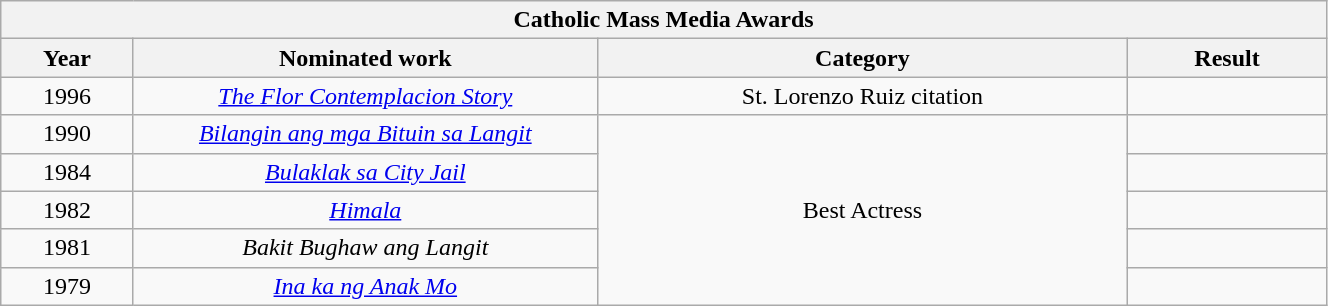<table width="70%" class="wikitable sortable">
<tr>
<th colspan="4" align="center"><strong>Catholic Mass Media Awards</strong></th>
</tr>
<tr>
<th width="10%">Year</th>
<th width="35%">Nominated work</th>
<th width="40%">Category</th>
<th width="15%">Result</th>
</tr>
<tr>
<td align="center">1996</td>
<td align="center"><em><a href='#'>The Flor Contemplacion Story</a></em></td>
<td align="center">St. Lorenzo Ruiz citation</td>
<td></td>
</tr>
<tr>
<td align="center">1990</td>
<td align="center"><em><a href='#'>Bilangin ang mga Bituin sa Langit</a></em></td>
<td align="center" rowspan=5>Best Actress</td>
<td></td>
</tr>
<tr>
<td align="center">1984</td>
<td align="center"><em><a href='#'>Bulaklak sa City Jail</a></em></td>
<td></td>
</tr>
<tr>
<td align="center">1982</td>
<td align="center"><em><a href='#'>Himala</a></em></td>
<td></td>
</tr>
<tr>
<td align="center">1981</td>
<td align="center"><em>Bakit Bughaw ang Langit</em></td>
<td></td>
</tr>
<tr>
<td align="center">1979</td>
<td align="center"><em><a href='#'>Ina ka ng Anak Mo</a></em></td>
<td></td>
</tr>
</table>
